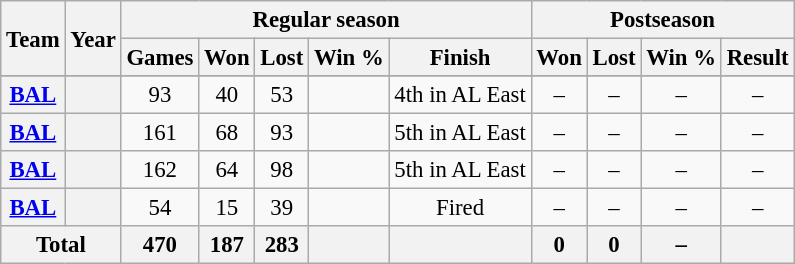<table class="wikitable" style="font-size: 95%; text-align:center;">
<tr>
<th rowspan="2">Team</th>
<th rowspan="2">Year</th>
<th colspan="5">Regular season</th>
<th colspan="4">Postseason</th>
</tr>
<tr>
<th>Games</th>
<th>Won</th>
<th>Lost</th>
<th>Win %</th>
<th>Finish</th>
<th>Won</th>
<th>Lost</th>
<th>Win %</th>
<th>Result</th>
</tr>
<tr>
</tr>
<tr>
<th><a href='#'>BAL</a></th>
<th></th>
<td>93</td>
<td>40</td>
<td>53</td>
<td></td>
<td>4th in AL East</td>
<td>–</td>
<td>–</td>
<td>–</td>
<td>–</td>
</tr>
<tr>
<th><a href='#'>BAL</a></th>
<th></th>
<td>161</td>
<td>68</td>
<td>93</td>
<td></td>
<td>5th in AL East</td>
<td>–</td>
<td>–</td>
<td>–</td>
<td>–</td>
</tr>
<tr>
<th><a href='#'>BAL</a></th>
<th></th>
<td>162</td>
<td>64</td>
<td>98</td>
<td></td>
<td>5th in AL East</td>
<td>–</td>
<td>–</td>
<td>–</td>
<td>–</td>
</tr>
<tr>
<th><a href='#'>BAL</a></th>
<th></th>
<td>54</td>
<td>15</td>
<td>39</td>
<td></td>
<td>Fired</td>
<td>–</td>
<td>–</td>
<td>–</td>
<td>–</td>
</tr>
<tr>
<th colspan="2">Total</th>
<th>470</th>
<th>187</th>
<th>283</th>
<th></th>
<th></th>
<th>0</th>
<th>0</th>
<th>–</th>
<th></th>
</tr>
</table>
